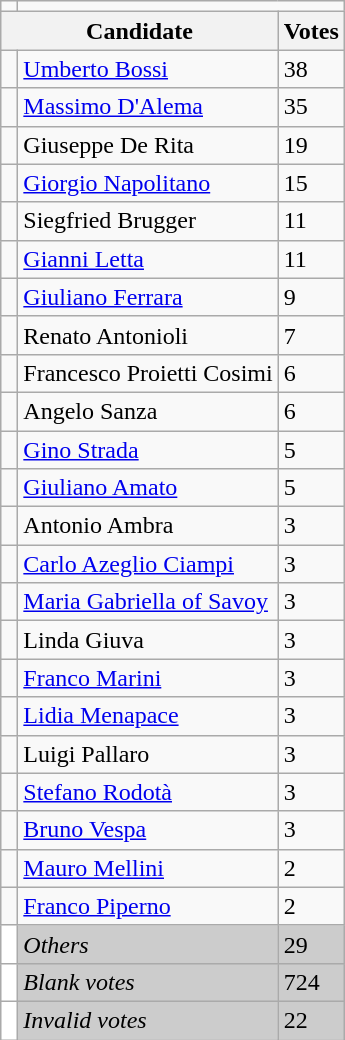<table class="wikitable" style="font-size: align=left">
<tr>
<td></td>
</tr>
<tr>
<th colspan=2>Candidate</th>
<th>Votes</th>
</tr>
<tr>
<td bgcolor=> </td>
<td><a href='#'>Umberto Bossi</a></td>
<td>38</td>
</tr>
<tr>
<td bgcolor=> </td>
<td><a href='#'>Massimo D'Alema</a></td>
<td>35</td>
</tr>
<tr>
<td bgcolor=> </td>
<td>Giuseppe De Rita</td>
<td>19</td>
</tr>
<tr>
<td bgcolor=> </td>
<td><a href='#'>Giorgio Napolitano</a></td>
<td>15</td>
</tr>
<tr>
<td bgcolor=> </td>
<td>Siegfried Brugger</td>
<td>11</td>
</tr>
<tr>
<td bgcolor=> </td>
<td><a href='#'>Gianni Letta</a></td>
<td>11</td>
</tr>
<tr>
<td bgcolor=> </td>
<td><a href='#'>Giuliano Ferrara</a></td>
<td>9</td>
</tr>
<tr>
<td bgcolor=> </td>
<td>Renato Antonioli</td>
<td>7</td>
</tr>
<tr>
<td bgcolor=> </td>
<td>Francesco Proietti Cosimi</td>
<td>6</td>
</tr>
<tr>
<td bgcolor=> </td>
<td>Angelo Sanza</td>
<td>6</td>
</tr>
<tr>
<td bgcolor=> </td>
<td><a href='#'>Gino Strada</a></td>
<td>5</td>
</tr>
<tr>
<td bgcolor=> </td>
<td><a href='#'>Giuliano Amato</a></td>
<td>5</td>
</tr>
<tr>
<td bgcolor=> </td>
<td>Antonio Ambra</td>
<td>3</td>
</tr>
<tr>
<td bgcolor=> </td>
<td><a href='#'>Carlo Azeglio Ciampi</a></td>
<td>3</td>
</tr>
<tr>
<td bgcolor=> </td>
<td><a href='#'>Maria Gabriella of Savoy</a></td>
<td>3</td>
</tr>
<tr>
<td bgcolor=> </td>
<td>Linda Giuva</td>
<td>3</td>
</tr>
<tr>
<td bgcolor=> </td>
<td><a href='#'>Franco Marini</a></td>
<td>3</td>
</tr>
<tr>
<td bgcolor=> </td>
<td><a href='#'>Lidia Menapace</a></td>
<td>3</td>
</tr>
<tr>
<td bgcolor=> </td>
<td>Luigi Pallaro</td>
<td>3</td>
</tr>
<tr>
<td bgcolor=> </td>
<td><a href='#'>Stefano Rodotà</a></td>
<td>3</td>
</tr>
<tr>
<td bgcolor=> </td>
<td><a href='#'>Bruno Vespa</a></td>
<td>3</td>
</tr>
<tr>
<td bgcolor=> </td>
<td><a href='#'>Mauro Mellini</a></td>
<td>2</td>
</tr>
<tr>
<td bgcolor=> </td>
<td><a href='#'>Franco Piperno</a></td>
<td>2</td>
</tr>
<tr>
<td bgcolor="white"> </td>
<td bgcolor=#CCCCCC><em>Others</em></td>
<td bgcolor=#CCCCCC>29</td>
</tr>
<tr>
<td bgcolor="white"> </td>
<td bgcolor=#CCCCCC><em>Blank votes</em></td>
<td bgcolor=#CCCCCC>724</td>
</tr>
<tr>
<td bgcolor="white"> </td>
<td bgcolor=#CCCCCC><em>Invalid votes</em></td>
<td bgcolor=#CCCCCC>22</td>
</tr>
</table>
